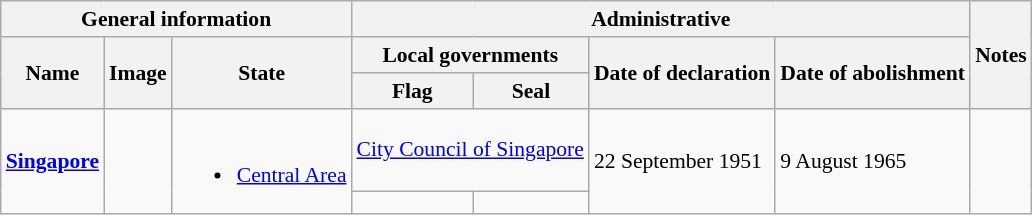<table class="wikitable sortable" style="line-height:1.2em; font-size:90% ">
<tr>
<th colspan="3">General information</th>
<th colspan="4">Administrative</th>
<th rowspan="3" class="unsortable">Notes</th>
</tr>
<tr>
<th rowspan="2">Name</th>
<th rowspan="2" class="unsortable">Image</th>
<th rowspan="2">State</th>
<th colspan="2" class="unsortable">Local governments</th>
<th rowspan="2">Date of declaration</th>
<th rowspan="2">Date of abolishment</th>
</tr>
<tr>
<th class="unsortable">Flag</th>
<th class="unsortable">Seal</th>
</tr>
<tr>
<td rowspan="2"><strong><a href='#'>Singapore</a></strong><br></td>
<td rowspan="2" align="center"></td>
<td rowspan="2"><br><ul><li><a href='#'>Central Area</a><br></li></ul></td>
<td colspan="2"><a href='#'>City Council of Singapore</a><br></td>
<td rowspan="2">22 September 1951<br></td>
<td rowspan="2" align="left">9 August 1965<br></td>
<td rowspan="2"></td>
</tr>
<tr>
<td align="center"></td>
<td align="center"></td>
</tr>
</table>
